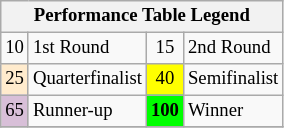<table class="wikitable" style="font-size:78%;">
<tr>
<th colspan=4>Performance Table Legend</th>
</tr>
<tr>
<td align="center">10</td>
<td>1st Round</td>
<td align="center">15</td>
<td>2nd Round</td>
</tr>
<tr>
<td align="center" style="background:#ffebcd;">25</td>
<td>Quarterfinalist</td>
<td align="center" style="background:yellow;">40</td>
<td>Semifinalist</td>
</tr>
<tr>
<td align="center" style="background:#D8BFD8;">65</td>
<td>Runner-up</td>
<td align="center" style="background:#00ff00;font-weight:bold;">100</td>
<td>Winner</td>
</tr>
<tr>
</tr>
</table>
